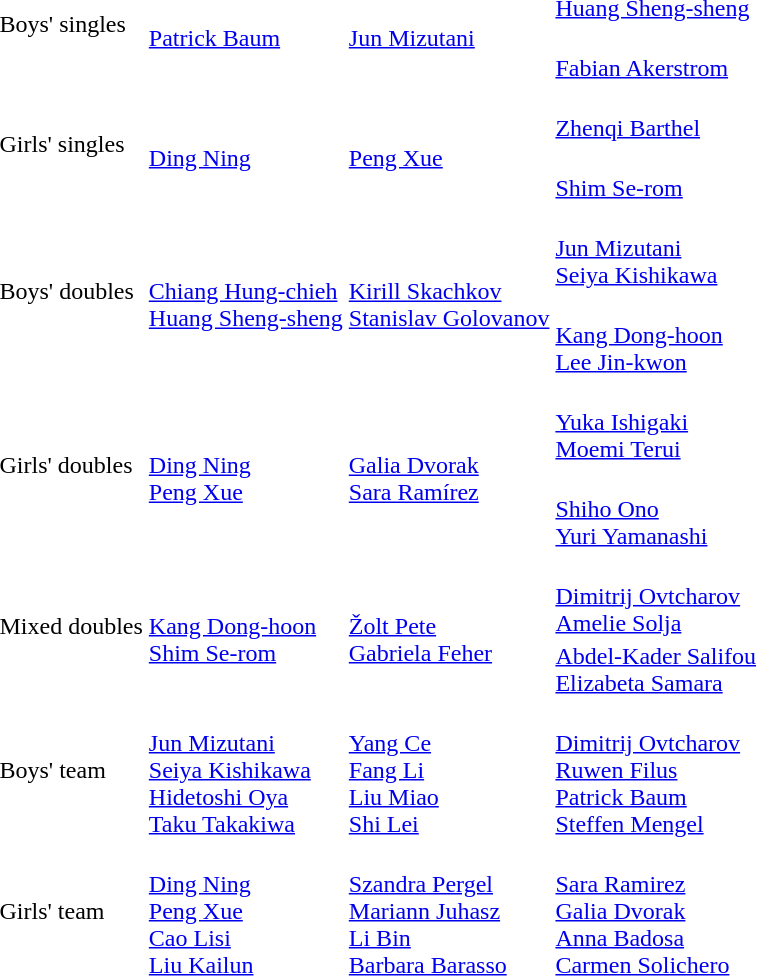<table>
<tr>
<td rowspan=2>Boys' singles</td>
<td rowspan=2><br><a href='#'>Patrick Baum</a></td>
<td rowspan=2><br><a href='#'>Jun Mizutani</a></td>
<td><br><a href='#'>Huang Sheng-sheng</a></td>
</tr>
<tr>
<td><br><a href='#'>Fabian Akerstrom</a></td>
</tr>
<tr>
<td rowspan=2>Girls' singles</td>
<td rowspan=2><br><a href='#'>Ding Ning</a></td>
<td rowspan=2><br><a href='#'>Peng Xue</a></td>
<td><br><a href='#'>Zhenqi Barthel</a></td>
</tr>
<tr>
<td><br><a href='#'>Shim Se-rom</a></td>
</tr>
<tr>
<td rowspan=2>Boys' doubles</td>
<td rowspan=2><br><a href='#'>Chiang Hung-chieh</a><br><a href='#'>Huang Sheng-sheng</a></td>
<td rowspan=2><br><a href='#'>Kirill Skachkov</a><br><a href='#'>Stanislav Golovanov</a></td>
<td><br><a href='#'>Jun Mizutani</a><br><a href='#'>Seiya Kishikawa</a></td>
</tr>
<tr>
<td><br><a href='#'>Kang Dong-hoon</a><br><a href='#'>Lee Jin-kwon</a></td>
</tr>
<tr>
<td rowspan=2>Girls' doubles</td>
<td rowspan=2><br><a href='#'>Ding Ning</a><br><a href='#'>Peng Xue</a></td>
<td rowspan=2><br><a href='#'>Galia Dvorak</a><br><a href='#'>Sara Ramírez</a></td>
<td><br><a href='#'>Yuka Ishigaki</a><br><a href='#'>Moemi Terui</a></td>
</tr>
<tr>
<td><br><a href='#'>Shiho Ono</a><br><a href='#'>Yuri Yamanashi</a></td>
</tr>
<tr>
<td rowspan=2>Mixed doubles</td>
<td rowspan=2><br><a href='#'>Kang Dong-hoon</a><br><a href='#'>Shim Se-rom</a></td>
<td rowspan=2><br><a href='#'>Žolt Pete</a><br><a href='#'>Gabriela Feher</a></td>
<td><br><a href='#'>Dimitrij Ovtcharov</a><br><a href='#'>Amelie Solja</a></td>
</tr>
<tr>
<td> <a href='#'>Abdel-Kader Salifou</a><br> <a href='#'>Elizabeta Samara</a></td>
</tr>
<tr>
<td rowspan=1>Boys' team</td>
<td rowspan=1><br><a href='#'>Jun Mizutani</a><br><a href='#'>Seiya Kishikawa</a><br><a href='#'>Hidetoshi Oya</a><br><a href='#'>Taku Takakiwa</a></td>
<td rowspan=1><br><a href='#'>Yang Ce</a><br><a href='#'>Fang Li</a><br><a href='#'>Liu Miao</a><br><a href='#'>Shi Lei</a><br></td>
<td><br><a href='#'>Dimitrij Ovtcharov</a><br><a href='#'>Ruwen Filus</a><br><a href='#'>Patrick Baum</a><br><a href='#'>Steffen Mengel</a></td>
</tr>
<tr>
<td rowspan=1>Girls' team</td>
<td rowspan=1><br><a href='#'>Ding Ning</a><br><a href='#'>Peng Xue</a><br><a href='#'>Cao Lisi</a><br><a href='#'>Liu Kailun</a></td>
<td rowspan=1><br><a href='#'>Szandra Pergel</a><br><a href='#'>Mariann Juhasz</a><br><a href='#'>Li Bin</a><br><a href='#'>Barbara Barasso</a></td>
<td><br><a href='#'>Sara Ramirez</a><br><a href='#'>Galia Dvorak</a><br><a href='#'>Anna Badosa</a><br><a href='#'>Carmen Solichero</a></td>
</tr>
<tr>
</tr>
</table>
